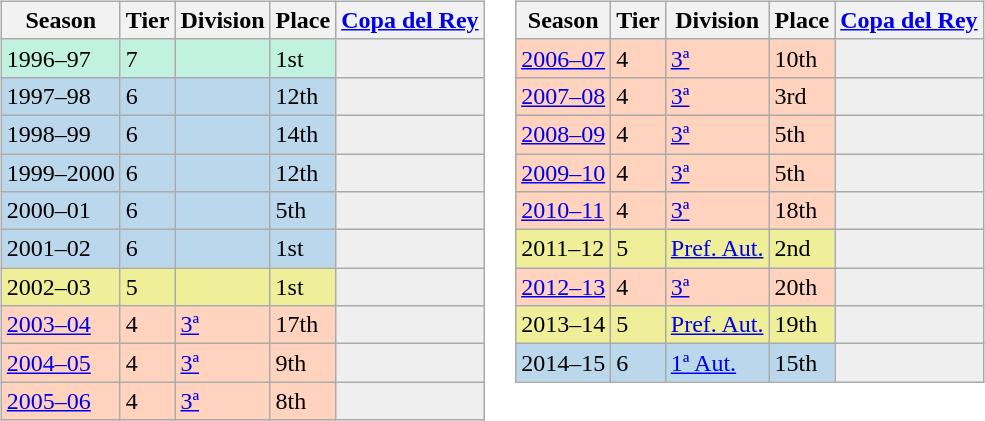<table>
<tr>
<td valign="top" width=0%><br><table class="wikitable">
<tr style="background:#f0f6fa;">
<th>Season</th>
<th>Tier</th>
<th>Division</th>
<th>Place</th>
<th><a href='#'>Copa del Rey</a></th>
</tr>
<tr>
<td style="background:#C0F2DF;">1996–97</td>
<td style="background:#C0F2DF;">7</td>
<td style="background:#C0F2DF;"></td>
<td style="background:#C0F2DF;">1st</td>
<th style="background:#efefef;"></th>
</tr>
<tr>
<td style="background:#BBD7EC;">1997–98</td>
<td style="background:#BBD7EC;">6</td>
<td style="background:#BBD7EC;"></td>
<td style="background:#BBD7EC;">12th</td>
<th style="background:#efefef;"></th>
</tr>
<tr>
<td style="background:#BBD7EC;">1998–99</td>
<td style="background:#BBD7EC;">6</td>
<td style="background:#BBD7EC;"></td>
<td style="background:#BBD7EC;">14th</td>
<th style="background:#efefef;"></th>
</tr>
<tr>
<td style="background:#BBD7EC;">1999–2000</td>
<td style="background:#BBD7EC;">6</td>
<td style="background:#BBD7EC;"></td>
<td style="background:#BBD7EC;">12th</td>
<th style="background:#efefef;"></th>
</tr>
<tr>
<td style="background:#BBD7EC;">2000–01</td>
<td style="background:#BBD7EC;">6</td>
<td style="background:#BBD7EC;"></td>
<td style="background:#BBD7EC;">5th</td>
<th style="background:#efefef;"></th>
</tr>
<tr>
<td style="background:#BBD7EC;">2001–02</td>
<td style="background:#BBD7EC;">6</td>
<td style="background:#BBD7EC;"></td>
<td style="background:#BBD7EC;">1st</td>
<th style="background:#efefef;"></th>
</tr>
<tr>
<td style="background:#EFEF99;">2002–03</td>
<td style="background:#EFEF99;">5</td>
<td style="background:#EFEF99;"></td>
<td style="background:#EFEF99;">1st</td>
<th style="background:#efefef;"></th>
</tr>
<tr>
<td style="background:#FFD3BD;"><a href='#'>2003–04</a></td>
<td style="background:#FFD3BD;">4</td>
<td style="background:#FFD3BD;"><a href='#'>3ª</a></td>
<td style="background:#FFD3BD;">17th</td>
<td style="background:#efefef;"></td>
</tr>
<tr>
<td style="background:#FFD3BD;"><a href='#'>2004–05</a></td>
<td style="background:#FFD3BD;">4</td>
<td style="background:#FFD3BD;"><a href='#'>3ª</a></td>
<td style="background:#FFD3BD;">9th</td>
<td style="background:#efefef;"></td>
</tr>
<tr>
<td style="background:#FFD3BD;"><a href='#'>2005–06</a></td>
<td style="background:#FFD3BD;">4</td>
<td style="background:#FFD3BD;"><a href='#'>3ª</a></td>
<td style="background:#FFD3BD;">8th</td>
<th style="background:#efefef;"></th>
</tr>
</table>
</td>
<td valign="top" width=0%><br><table class="wikitable">
<tr style="background:#f0f6fa;">
<th>Season</th>
<th>Tier</th>
<th>Division</th>
<th>Place</th>
<th><a href='#'>Copa del Rey</a></th>
</tr>
<tr>
<td style="background:#FFD3BD;"><a href='#'>2006–07</a></td>
<td style="background:#FFD3BD;">4</td>
<td style="background:#FFD3BD;"><a href='#'>3ª</a></td>
<td style="background:#FFD3BD;">10th</td>
<th style="background:#efefef;"></th>
</tr>
<tr>
<td style="background:#FFD3BD;"><a href='#'>2007–08</a></td>
<td style="background:#FFD3BD;">4</td>
<td style="background:#FFD3BD;"><a href='#'>3ª</a></td>
<td style="background:#FFD3BD;">3rd</td>
<th style="background:#efefef;"></th>
</tr>
<tr>
<td style="background:#FFD3BD;"><a href='#'>2008–09</a></td>
<td style="background:#FFD3BD;">4</td>
<td style="background:#FFD3BD;"><a href='#'>3ª</a></td>
<td style="background:#FFD3BD;">5th</td>
<td style="background:#efefef;"></td>
</tr>
<tr>
<td style="background:#FFD3BD;"><a href='#'>2009–10</a></td>
<td style="background:#FFD3BD;">4</td>
<td style="background:#FFD3BD;"><a href='#'>3ª</a></td>
<td style="background:#FFD3BD;">5th</td>
<td style="background:#efefef;"></td>
</tr>
<tr>
<td style="background:#FFD3BD;"><a href='#'>2010–11</a></td>
<td style="background:#FFD3BD;">4</td>
<td style="background:#FFD3BD;"><a href='#'>3ª</a></td>
<td style="background:#FFD3BD;">18th</td>
<td style="background:#efefef;"></td>
</tr>
<tr>
<td style="background:#EFEF99;">2011–12</td>
<td style="background:#EFEF99;">5</td>
<td style="background:#EFEF99;"><a href='#'>Pref. Aut.</a></td>
<td style="background:#EFEF99;">2nd</td>
<th style="background:#efefef;"></th>
</tr>
<tr>
<td style="background:#FFD3BD;"><a href='#'>2012–13</a></td>
<td style="background:#FFD3BD;">4</td>
<td style="background:#FFD3BD;"><a href='#'>3ª</a></td>
<td style="background:#FFD3BD;">20th</td>
<td style="background:#efefef;"></td>
</tr>
<tr>
<td style="background:#EFEF99;">2013–14</td>
<td style="background:#EFEF99;">5</td>
<td style="background:#EFEF99;"><a href='#'>Pref. Aut.</a></td>
<td style="background:#EFEF99;">19th</td>
<th style="background:#efefef;"></th>
</tr>
<tr>
<td style="background:#BBD7EC;">2014–15</td>
<td style="background:#BBD7EC;">6</td>
<td style="background:#BBD7EC;"><a href='#'>1ª Aut.</a></td>
<td style="background:#BBD7EC;">15th</td>
<th style="background:#efefef;"></th>
</tr>
</table>
</td>
</tr>
</table>
